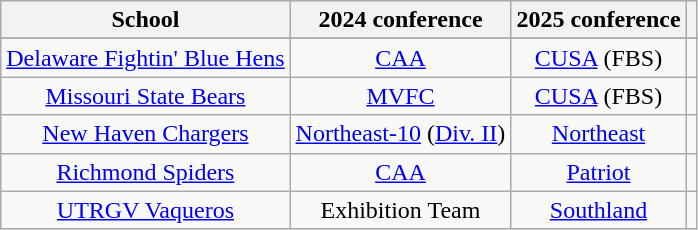<table class="wikitable sortable">
<tr>
<th>School</th>
<th>2024 conference</th>
<th>2025 conference</th>
<th class="unsortable"></th>
</tr>
<tr>
</tr>
<tr style="text-align:center;">
<td><a href='#'>Delaware Fightin' Blue Hens</a></td>
<td><a href='#'>CAA</a></td>
<td><a href='#'>CUSA</a> (FBS)</td>
<td></td>
</tr>
<tr style="text-align:center;">
<td><a href='#'>Missouri State Bears</a></td>
<td><a href='#'>MVFC</a></td>
<td><a href='#'>CUSA</a> (FBS)</td>
<td></td>
</tr>
<tr style="text-align:center;">
<td><a href='#'>New Haven Chargers</a></td>
<td><a href='#'>Northeast-10</a> (<a href='#'>Div. II</a>)</td>
<td><a href='#'>Northeast</a></td>
<td></td>
</tr>
<tr style="text-align:center;">
<td><a href='#'>Richmond Spiders</a></td>
<td><a href='#'>CAA</a></td>
<td><a href='#'>Patriot</a></td>
<td></td>
</tr>
<tr style="text-align:center;">
<td><a href='#'>UTRGV Vaqueros</a></td>
<td>Exhibition Team</td>
<td><a href='#'>Southland</a></td>
<td></td>
</tr>
</table>
